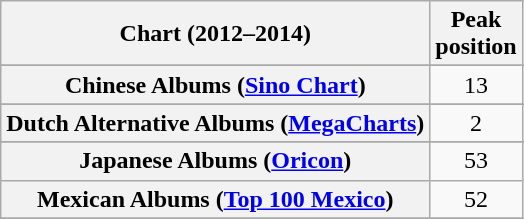<table class="wikitable sortable plainrowheaders" style="text-align:center">
<tr>
<th scope="col">Chart (2012–2014)</th>
<th scope="col">Peak<br>position</th>
</tr>
<tr>
</tr>
<tr>
</tr>
<tr>
</tr>
<tr>
</tr>
<tr>
</tr>
<tr>
<th scope="row">Chinese Albums (<a href='#'>Sino Chart</a>)</th>
<td>13</td>
</tr>
<tr>
</tr>
<tr>
</tr>
<tr>
<th scope="row">Dutch Alternative Albums (<a href='#'>MegaCharts</a>)</th>
<td>2</td>
</tr>
<tr>
</tr>
<tr>
</tr>
<tr>
</tr>
<tr>
</tr>
<tr>
</tr>
<tr>
</tr>
<tr>
<th scope="row">Japanese Albums (<a href='#'>Oricon</a>)</th>
<td>53</td>
</tr>
<tr>
<th scope="row">Mexican Albums (<a href='#'>Top 100 Mexico</a>)</th>
<td>52</td>
</tr>
<tr>
</tr>
<tr>
</tr>
<tr>
</tr>
<tr>
</tr>
<tr>
</tr>
<tr>
</tr>
<tr>
</tr>
<tr>
</tr>
<tr>
</tr>
<tr>
</tr>
<tr>
</tr>
<tr>
</tr>
<tr>
</tr>
<tr>
</tr>
</table>
